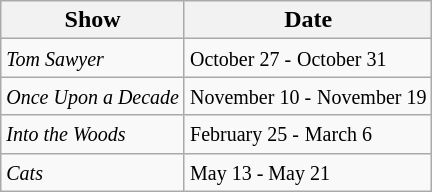<table class="wikitable">
<tr>
<th>Show</th>
<th>Date</th>
</tr>
<tr>
<td><em><small>Tom Sawyer</small></em></td>
<td><small>October 27 -</small> <small>October 31</small></td>
</tr>
<tr>
<td><em><small>Once Upon a Decade</small></em></td>
<td><small>November 10 -</small> <small>November 19</small></td>
</tr>
<tr>
<td><em><small>Into the Woods</small></em></td>
<td><small>February 25 -</small> <small>March 6</small></td>
</tr>
<tr>
<td><em><small>Cats</small></em></td>
<td><small>May 13 - May 21</small></td>
</tr>
</table>
